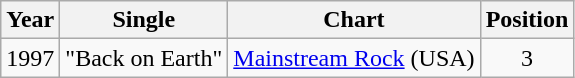<table class="wikitable">
<tr>
<th>Year</th>
<th>Single</th>
<th>Chart</th>
<th>Position</th>
</tr>
<tr>
<td align="center">1997</td>
<td align="center">"Back on Earth"</td>
<td align="center"><a href='#'>Mainstream Rock</a> (USA)</td>
<td style="text-align:center;">3</td>
</tr>
</table>
